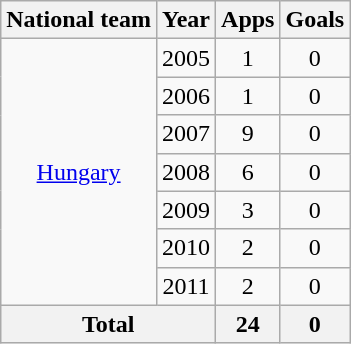<table class=wikitable style="text-align: center">
<tr>
<th>National team</th>
<th>Year</th>
<th>Apps</th>
<th>Goals</th>
</tr>
<tr>
<td rowspan=7><a href='#'>Hungary</a></td>
<td>2005</td>
<td>1</td>
<td>0</td>
</tr>
<tr>
<td>2006</td>
<td>1</td>
<td>0</td>
</tr>
<tr>
<td>2007</td>
<td>9</td>
<td>0</td>
</tr>
<tr>
<td>2008</td>
<td>6</td>
<td>0</td>
</tr>
<tr>
<td>2009</td>
<td>3</td>
<td>0</td>
</tr>
<tr>
<td>2010</td>
<td>2</td>
<td>0</td>
</tr>
<tr>
<td>2011</td>
<td>2</td>
<td>0</td>
</tr>
<tr>
<th colspan=2>Total</th>
<th>24</th>
<th>0</th>
</tr>
</table>
